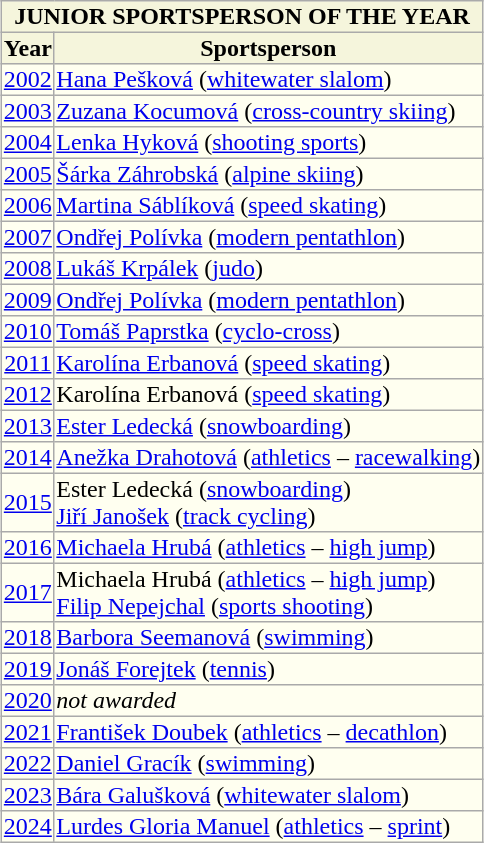<table border=1 align=center style="background: ivory;border: 1px #aaaaaa solid; border-collapse: collapse; clear:center">
<tr style="background:beige">
<th colspan="2">JUNIOR SPORTSPERSON OF THE YEAR</th>
</tr>
<tr style="background:beige">
<th>Year</th>
<th>Sportsperson</th>
</tr>
<tr>
<td align="center"><a href='#'>2002</a></td>
<td><a href='#'>Hana Pešková</a> (<a href='#'>whitewater slalom</a>)</td>
</tr>
<tr>
<td align="center"><a href='#'>2003</a></td>
<td><a href='#'>Zuzana Kocumová</a> (<a href='#'>cross-country skiing</a>)</td>
</tr>
<tr>
<td align="center"><a href='#'>2004</a></td>
<td><a href='#'>Lenka Hyková</a> (<a href='#'>shooting sports</a>)</td>
</tr>
<tr>
<td align="center"><a href='#'>2005</a></td>
<td><a href='#'>Šárka Záhrobská</a> (<a href='#'>alpine skiing</a>)</td>
</tr>
<tr>
<td align="center"><a href='#'>2006</a></td>
<td><a href='#'>Martina Sáblíková</a> (<a href='#'>speed skating</a>)</td>
</tr>
<tr>
<td align="center"><a href='#'>2007</a></td>
<td><a href='#'>Ondřej Polívka</a> (<a href='#'>modern pentathlon</a>)</td>
</tr>
<tr>
<td align="center"><a href='#'>2008</a></td>
<td><a href='#'>Lukáš Krpálek</a> (<a href='#'>judo</a>)</td>
</tr>
<tr>
<td align="center"><a href='#'>2009</a></td>
<td><a href='#'>Ondřej Polívka</a> (<a href='#'>modern pentathlon</a>)</td>
</tr>
<tr>
<td align="center"><a href='#'>2010</a></td>
<td><a href='#'>Tomáš Paprstka</a> (<a href='#'>cyclo-cross</a>)</td>
</tr>
<tr>
<td align="center"><a href='#'>2011</a></td>
<td><a href='#'>Karolína Erbanová</a> (<a href='#'>speed skating</a>)</td>
</tr>
<tr>
<td align="center"><a href='#'>2012</a></td>
<td>Karolína Erbanová (<a href='#'>speed skating</a>)</td>
</tr>
<tr>
<td align="center"><a href='#'>2013</a></td>
<td><a href='#'>Ester Ledecká</a> (<a href='#'>snowboarding</a>)</td>
</tr>
<tr>
<td align="center"><a href='#'>2014</a></td>
<td><a href='#'>Anežka Drahotová</a> (<a href='#'>athletics</a> – <a href='#'>racewalking</a>)</td>
</tr>
<tr>
<td align="center"><a href='#'>2015</a></td>
<td>Ester Ledecká (<a href='#'>snowboarding</a>)<br><a href='#'>Jiří Janošek</a> (<a href='#'>track cycling</a>)</td>
</tr>
<tr>
<td align="center"><a href='#'>2016</a></td>
<td><a href='#'>Michaela Hrubá</a> (<a href='#'>athletics</a> – <a href='#'>high jump</a>)</td>
</tr>
<tr>
<td align="center"><a href='#'>2017</a></td>
<td>Michaela Hrubá (<a href='#'>athletics</a> – <a href='#'>high jump</a>)<br><a href='#'>Filip Nepejchal</a> (<a href='#'>sports shooting</a>)</td>
</tr>
<tr>
<td align="center"><a href='#'>2018</a></td>
<td><a href='#'>Barbora Seemanová</a> (<a href='#'>swimming</a>)</td>
</tr>
<tr>
<td align="center"><a href='#'>2019</a></td>
<td><a href='#'>Jonáš Forejtek</a> (<a href='#'>tennis</a>)</td>
</tr>
<tr>
<td align="center"><a href='#'>2020</a></td>
<td><em>not awarded</em></td>
</tr>
<tr>
<td align="center"><a href='#'>2021</a></td>
<td><a href='#'>František Doubek</a> (<a href='#'>athletics</a> – <a href='#'>decathlon</a>)</td>
</tr>
<tr>
<td align="center"><a href='#'>2022</a></td>
<td><a href='#'>Daniel Gracík</a> (<a href='#'>swimming</a>)</td>
</tr>
<tr>
<td align="center"><a href='#'>2023</a></td>
<td><a href='#'>Bára Galušková</a> (<a href='#'>whitewater slalom</a>)</td>
</tr>
<tr>
<td align="center"><a href='#'>2024</a></td>
<td><a href='#'>Lurdes Gloria Manuel</a> (<a href='#'>athletics</a> – <a href='#'>sprint</a>)</td>
</tr>
</table>
